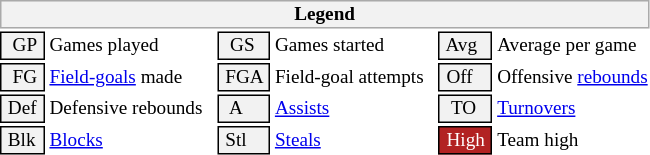<table class="toccolours" style="font-size: 80%; white-space: nowrap;">
<tr>
<th colspan="6" style="background-color: #F2F2F2; border: 1px solid #AAAAAA;">Legend</th>
</tr>
<tr>
<td style="background-color: #F2F2F2; border: 1px solid black;">  GP </td>
<td>Games played</td>
<td style="background-color: #F2F2F2; border: 1px solid black">  GS </td>
<td>Games started</td>
<td style="background-color: #F2F2F2; border: 1px solid black"> Avg </td>
<td>Average per game</td>
</tr>
<tr>
<td style="background-color: #F2F2F2; border: 1px solid black">  FG </td>
<td style="padding-right: 8px"><a href='#'>Field-goals</a> made</td>
<td style="background-color: #F2F2F2; border: 1px solid black"> FGA </td>
<td style="padding-right: 8px">Field-goal attempts</td>
<td style="background-color: #F2F2F2; border: 1px solid black;"> Off </td>
<td>Offensive <a href='#'>rebounds</a></td>
</tr>
<tr>
<td style="background-color: #F2F2F2; border: 1px solid black;"> Def </td>
<td style="padding-right: 8px">Defensive rebounds</td>
<td style="background-color: #F2F2F2; border: 1px solid black">  A </td>
<td style="padding-right: 8px"><a href='#'>Assists</a></td>
<td style="background-color: #F2F2F2; border: 1px solid black">  TO</td>
<td><a href='#'>Turnovers</a></td>
</tr>
<tr>
<td style="background-color: #F2F2F2; border: 1px solid black;"> Blk </td>
<td><a href='#'>Blocks</a></td>
<td style="background-color: #F2F2F2; border: 1px solid black"> Stl </td>
<td><a href='#'>Steals</a></td>
<td style="background:#B22222; color:#ffffff; border: 1px solid black"> High </td>
<td>Team high</td>
</tr>
<tr>
</tr>
</table>
